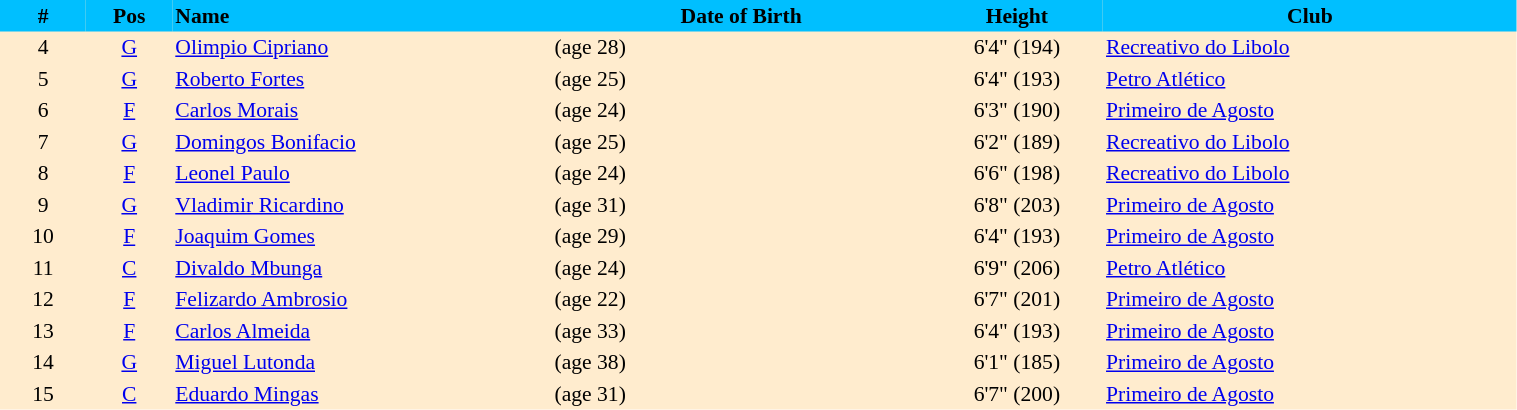<table border=0 cellpadding=2 cellspacing=0  |- bgcolor=#FFECCE style="text-align:center; font-size:90%;" width=80%>
<tr bgcolor=#00BFFF>
<th width=5%>#</th>
<th width=5%>Pos</th>
<th width=22% align=left>Name</th>
<th width=22%>Date of Birth</th>
<th width=10%>Height</th>
<th width=24%>Club</th>
</tr>
<tr>
<td>4</td>
<td><a href='#'>G</a></td>
<td align=left><a href='#'>Olimpio Cipriano</a></td>
<td align=left> (age 28)</td>
<td>6'4" (194)</td>
<td align=left> <a href='#'>Recreativo do Libolo</a></td>
</tr>
<tr>
<td>5</td>
<td><a href='#'>G</a></td>
<td align=left><a href='#'>Roberto Fortes</a></td>
<td align=left> (age 25)</td>
<td>6'4" (193)</td>
<td align=left> <a href='#'>Petro Atlético</a></td>
</tr>
<tr>
<td>6</td>
<td><a href='#'>F</a></td>
<td align=left><a href='#'>Carlos Morais</a></td>
<td align=left> (age 24)</td>
<td>6'3" (190)</td>
<td align=left> <a href='#'>Primeiro de Agosto</a></td>
</tr>
<tr>
<td>7</td>
<td><a href='#'>G</a></td>
<td align=left><a href='#'>Domingos Bonifacio</a></td>
<td align=left> (age 25)</td>
<td>6'2" (189)</td>
<td align=left> <a href='#'>Recreativo do Libolo</a></td>
</tr>
<tr>
<td>8</td>
<td><a href='#'>F</a></td>
<td align=left><a href='#'>Leonel Paulo</a></td>
<td align=left> (age 24)</td>
<td>6'6" (198)</td>
<td align=left> <a href='#'>Recreativo do Libolo</a></td>
</tr>
<tr>
<td>9</td>
<td><a href='#'>G</a></td>
<td align=left><a href='#'>Vladimir Ricardino</a></td>
<td align=left> (age 31)</td>
<td>6'8" (203)</td>
<td align=left> <a href='#'>Primeiro de Agosto</a></td>
</tr>
<tr>
<td>10</td>
<td><a href='#'>F</a></td>
<td align=left><a href='#'>Joaquim Gomes</a></td>
<td align=left> (age 29)</td>
<td>6'4" (193)</td>
<td align=left> <a href='#'>Primeiro de Agosto</a></td>
</tr>
<tr>
<td>11</td>
<td><a href='#'>C</a></td>
<td align=left><a href='#'>Divaldo Mbunga</a></td>
<td align=left> (age 24)</td>
<td>6'9" (206)</td>
<td align=left> <a href='#'>Petro Atlético</a></td>
</tr>
<tr>
<td>12</td>
<td><a href='#'>F</a></td>
<td align=left><a href='#'>Felizardo Ambrosio</a></td>
<td align=left> (age 22)</td>
<td>6'7" (201)</td>
<td align=left> <a href='#'>Primeiro de Agosto</a></td>
</tr>
<tr>
<td>13</td>
<td><a href='#'>F</a></td>
<td align=left><a href='#'>Carlos Almeida</a></td>
<td align=left> (age 33)</td>
<td>6'4" (193)</td>
<td align=left> <a href='#'>Primeiro de Agosto</a></td>
</tr>
<tr>
<td>14</td>
<td><a href='#'>G</a></td>
<td align=left><a href='#'>Miguel Lutonda</a></td>
<td align=left> (age 38)</td>
<td>6'1" (185)</td>
<td align=left> <a href='#'>Primeiro de Agosto</a></td>
</tr>
<tr>
<td>15</td>
<td><a href='#'>C</a></td>
<td align=left><a href='#'>Eduardo Mingas</a></td>
<td align=left> (age 31)</td>
<td>6'7" (200)</td>
<td align=left> <a href='#'>Primeiro de Agosto</a></td>
</tr>
</table>
